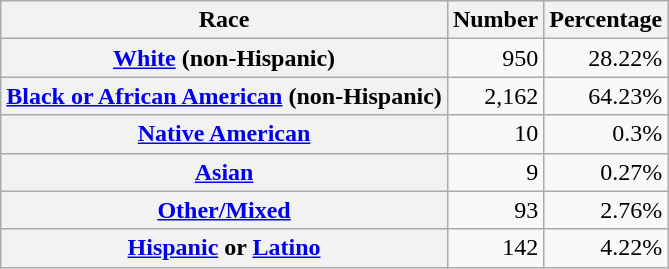<table class="wikitable" style="text-align:right">
<tr>
<th scope="col">Race</th>
<th scope="col">Number</th>
<th scope="col">Percentage</th>
</tr>
<tr>
<th scope="row"><a href='#'>White</a> (non-Hispanic)</th>
<td>950</td>
<td>28.22%</td>
</tr>
<tr>
<th scope="row"><a href='#'>Black or African American</a> (non-Hispanic)</th>
<td>2,162</td>
<td>64.23%</td>
</tr>
<tr>
<th scope="row"><a href='#'>Native American</a></th>
<td>10</td>
<td>0.3%</td>
</tr>
<tr>
<th scope="row"><a href='#'>Asian</a></th>
<td>9</td>
<td>0.27%</td>
</tr>
<tr>
<th scope="row"><a href='#'>Other/Mixed</a></th>
<td>93</td>
<td>2.76%</td>
</tr>
<tr>
<th scope="row"><a href='#'>Hispanic</a> or <a href='#'>Latino</a></th>
<td>142</td>
<td>4.22%</td>
</tr>
</table>
